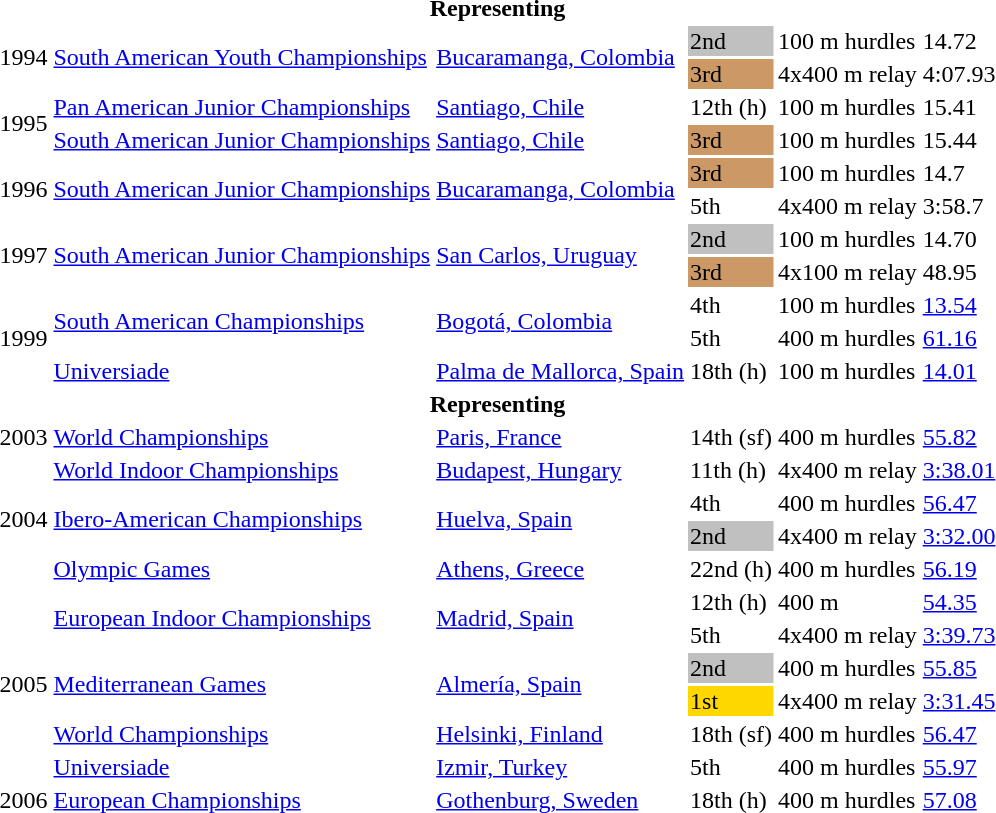<table>
<tr>
<th colspan="6">Representing </th>
</tr>
<tr>
<td rowspan=2>1994</td>
<td rowspan=2><a href='#'>South American Youth Championships</a></td>
<td rowspan=2><a href='#'>Bucaramanga, Colombia</a></td>
<td bgcolor=silver>2nd</td>
<td>100 m hurdles</td>
<td>14.72</td>
</tr>
<tr>
<td bgcolor=cc9966>3rd</td>
<td>4x400 m relay</td>
<td>4:07.93</td>
</tr>
<tr>
<td rowspan=2>1995</td>
<td><a href='#'>Pan American Junior Championships</a></td>
<td><a href='#'>Santiago, Chile</a></td>
<td>12th (h)</td>
<td>100 m hurdles</td>
<td>15.41</td>
</tr>
<tr>
<td><a href='#'>South American Junior Championships</a></td>
<td><a href='#'>Santiago, Chile</a></td>
<td bgcolor=cc9966>3rd</td>
<td>100 m hurdles</td>
<td>15.44</td>
</tr>
<tr>
<td rowspan=2>1996</td>
<td rowspan=2><a href='#'>South American Junior Championships</a></td>
<td rowspan=2><a href='#'>Bucaramanga, Colombia</a></td>
<td bgcolor=cc9966>3rd</td>
<td>100 m hurdles</td>
<td>14.7</td>
</tr>
<tr>
<td>5th</td>
<td>4x400 m relay</td>
<td>3:58.7</td>
</tr>
<tr>
<td rowspan=2>1997</td>
<td rowspan=2><a href='#'>South American Junior Championships</a></td>
<td rowspan=2><a href='#'>San Carlos, Uruguay</a></td>
<td bgcolor=silver>2nd</td>
<td>100 m hurdles</td>
<td>14.70</td>
</tr>
<tr>
<td bgcolor=cc9966>3rd</td>
<td>4x100 m relay</td>
<td>48.95</td>
</tr>
<tr>
<td rowspan=3>1999</td>
<td rowspan=2><a href='#'>South American Championships</a></td>
<td rowspan=2><a href='#'>Bogotá, Colombia</a></td>
<td>4th</td>
<td>100 m hurdles</td>
<td><a href='#'>13.54</a></td>
</tr>
<tr>
<td>5th</td>
<td>400 m hurdles</td>
<td><a href='#'>61.16</a></td>
</tr>
<tr>
<td><a href='#'>Universiade</a></td>
<td><a href='#'>Palma de Mallorca, Spain</a></td>
<td>18th (h)</td>
<td>100 m hurdles</td>
<td><a href='#'>14.01</a></td>
</tr>
<tr>
<th colspan="6">Representing </th>
</tr>
<tr>
<td>2003</td>
<td><a href='#'>World Championships</a></td>
<td><a href='#'>Paris, France</a></td>
<td>14th (sf)</td>
<td>400 m hurdles</td>
<td><a href='#'>55.82</a></td>
</tr>
<tr>
<td rowspan=4>2004</td>
<td><a href='#'>World Indoor Championships</a></td>
<td><a href='#'>Budapest, Hungary</a></td>
<td>11th (h)</td>
<td>4x400 m relay</td>
<td><a href='#'>3:38.01</a></td>
</tr>
<tr>
<td rowspan=2><a href='#'>Ibero-American Championships</a></td>
<td rowspan=2><a href='#'>Huelva, Spain</a></td>
<td>4th</td>
<td>400 m hurdles</td>
<td><a href='#'>56.47</a></td>
</tr>
<tr>
<td bgcolor=silver>2nd</td>
<td>4x400 m relay</td>
<td><a href='#'>3:32.00</a></td>
</tr>
<tr>
<td><a href='#'>Olympic Games</a></td>
<td><a href='#'>Athens, Greece</a></td>
<td>22nd (h)</td>
<td>400 m hurdles</td>
<td><a href='#'>56.19</a></td>
</tr>
<tr>
<td rowspan=6>2005</td>
<td rowspan=2><a href='#'>European Indoor Championships</a></td>
<td rowspan=2><a href='#'>Madrid, Spain</a></td>
<td>12th (h)</td>
<td>400 m</td>
<td><a href='#'>54.35</a></td>
</tr>
<tr>
<td>5th</td>
<td>4x400 m relay</td>
<td><a href='#'>3:39.73</a></td>
</tr>
<tr>
<td rowspan=2><a href='#'>Mediterranean Games</a></td>
<td rowspan=2><a href='#'>Almería, Spain</a></td>
<td bgcolor=silver>2nd</td>
<td>400 m hurdles</td>
<td><a href='#'>55.85</a></td>
</tr>
<tr>
<td bgcolor=gold>1st</td>
<td>4x400 m relay</td>
<td><a href='#'>3:31.45</a></td>
</tr>
<tr>
<td><a href='#'>World Championships</a></td>
<td><a href='#'>Helsinki, Finland</a></td>
<td>18th (sf)</td>
<td>400 m hurdles</td>
<td><a href='#'>56.47</a></td>
</tr>
<tr>
<td><a href='#'>Universiade</a></td>
<td><a href='#'>Izmir, Turkey</a></td>
<td>5th</td>
<td>400 m hurdles</td>
<td><a href='#'>55.97</a></td>
</tr>
<tr>
<td>2006</td>
<td><a href='#'>European Championships</a></td>
<td><a href='#'>Gothenburg, Sweden</a></td>
<td>18th (h)</td>
<td>400 m hurdles</td>
<td><a href='#'>57.08</a></td>
</tr>
</table>
